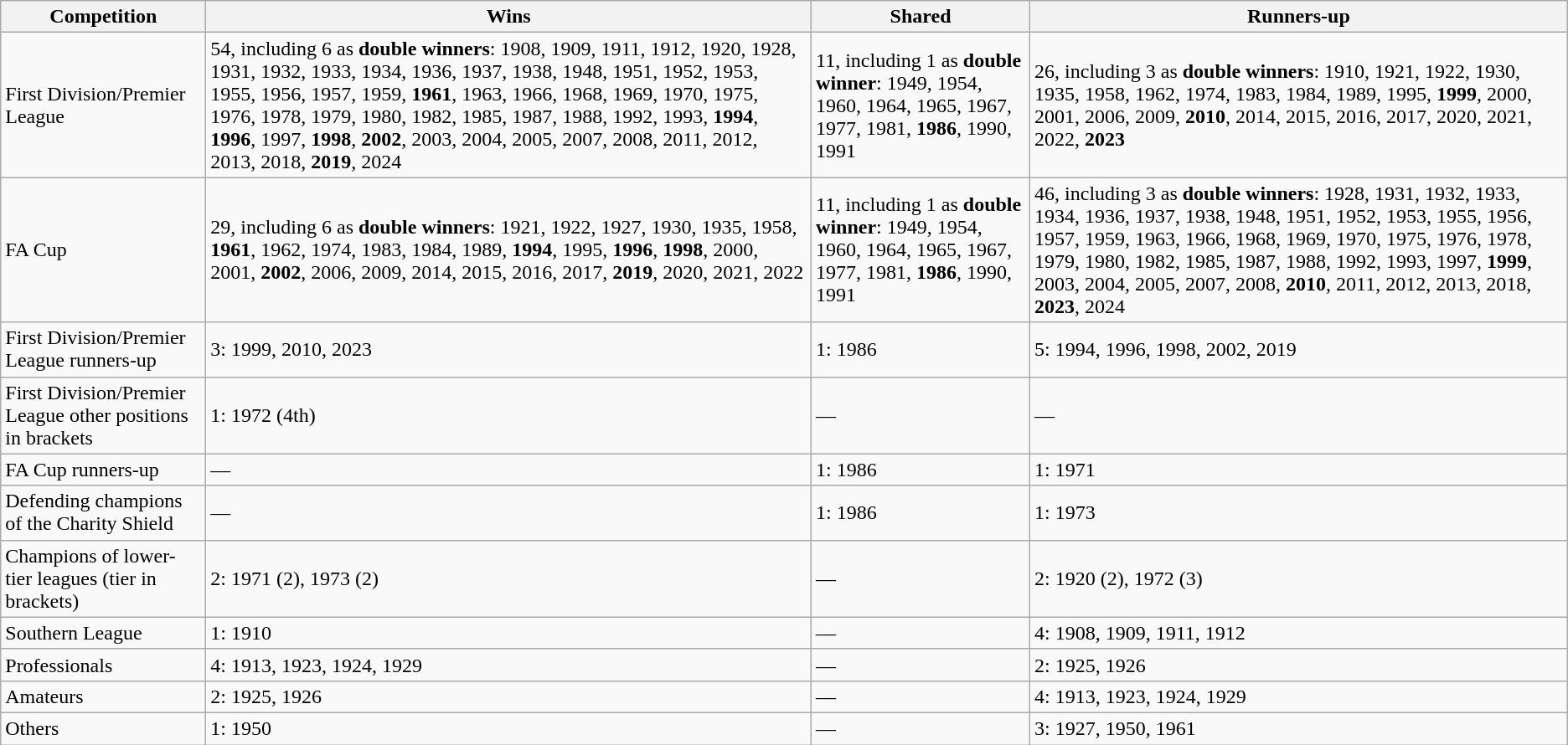<table class="wikitable">
<tr>
<th>Competition</th>
<th>Wins</th>
<th>Shared</th>
<th>Runners-up</th>
</tr>
<tr>
<td>First Division/Premier League</td>
<td>54, including 6 as <strong>double winners</strong>: 1908, 1909, 1911, 1912, 1920, 1928, 1931, 1932, 1933, 1934, 1936, 1937, 1938, 1948, 1951, 1952, 1953, 1955, 1956, 1957, 1959, <strong>1961</strong>, 1963, 1966, 1968, 1969, 1970, 1975, 1976, 1978, 1979, 1980, 1982, 1985, 1987, 1988, 1992, 1993, <strong>1994</strong>, <strong>1996</strong>, 1997, <strong>1998</strong>, <strong>2002</strong>, 2003, 2004, 2005, 2007, 2008, 2011, 2012, 2013, 2018, <strong>2019</strong>, 2024</td>
<td>11, including 1 as <strong>double winner</strong>: 1949, 1954, 1960, 1964, 1965, 1967, 1977, 1981, <strong>1986</strong>, 1990, 1991</td>
<td>26, including 3 as <strong>double winners</strong>: 1910, 1921, 1922, 1930, 1935, 1958, 1962, 1974, 1983, 1984, 1989, 1995, <strong>1999</strong>, 2000, 2001, 2006, 2009, <strong>2010</strong>, 2014, 2015, 2016, 2017, 2020, 2021, 2022, <strong>2023</strong></td>
</tr>
<tr>
<td>FA Cup</td>
<td>29, including 6 as <strong>double winners</strong>: 1921, 1922, 1927, 1930, 1935, 1958, <strong>1961</strong>, 1962, 1974, 1983, 1984, 1989, <strong>1994</strong>, 1995, <strong>1996</strong>, <strong>1998</strong>, 2000, 2001, <strong>2002</strong>, 2006, 2009, 2014, 2015, 2016, 2017, <strong>2019</strong>, 2020, 2021, 2022</td>
<td>11, including 1 as <strong>double winner</strong>: 1949, 1954, 1960, 1964, 1965, 1967, 1977, 1981, <strong>1986</strong>, 1990, 1991</td>
<td>46, including 3 as <strong>double winners</strong>: 1928, 1931, 1932, 1933, 1934, 1936, 1937, 1938, 1948, 1951, 1952, 1953, 1955, 1956, 1957, 1959, 1963, 1966, 1968, 1969, 1970, 1975, 1976, 1978, 1979, 1980, 1982, 1985, 1987, 1988, 1992, 1993, 1997, <strong>1999</strong>, 2003, 2004, 2005, 2007, 2008, <strong>2010</strong>, 2011, 2012, 2013, 2018, <strong>2023</strong>, 2024</td>
</tr>
<tr>
<td>First Division/Premier League runners-up</td>
<td>3: 1999, 2010, 2023</td>
<td>1: 1986</td>
<td>5: 1994, 1996, 1998, 2002, 2019</td>
</tr>
<tr>
<td>First Division/Premier League other positions in brackets</td>
<td>1: 1972 (4th)</td>
<td>—</td>
<td>—</td>
</tr>
<tr>
<td>FA Cup runners-up</td>
<td>—</td>
<td>1: 1986</td>
<td>1: 1971</td>
</tr>
<tr>
<td>Defending champions of the Charity Shield</td>
<td>—</td>
<td>1: 1986</td>
<td>1: 1973</td>
</tr>
<tr>
<td>Champions of lower-tier leagues (tier in brackets)</td>
<td>2: 1971 (2), 1973 (2)</td>
<td>—</td>
<td>2: 1920 (2), 1972 (3)</td>
</tr>
<tr>
<td>Southern League</td>
<td>1: 1910</td>
<td>—</td>
<td>4: 1908, 1909, 1911, 1912</td>
</tr>
<tr>
<td>Professionals</td>
<td>4: 1913, 1923, 1924, 1929</td>
<td>—</td>
<td>2: 1925, 1926</td>
</tr>
<tr>
<td>Amateurs</td>
<td>2: 1925, 1926</td>
<td>—</td>
<td>4: 1913, 1923, 1924, 1929</td>
</tr>
<tr>
<td>Others</td>
<td>1: 1950</td>
<td>—</td>
<td>3: 1927, 1950, 1961</td>
</tr>
</table>
